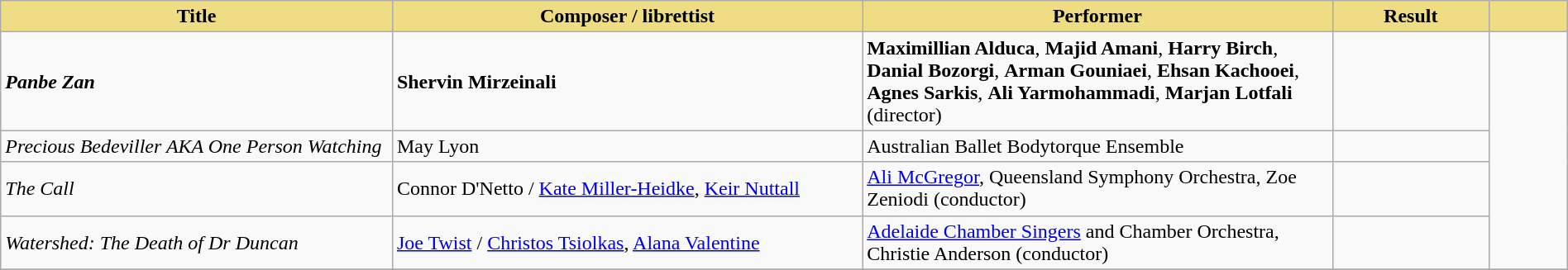<table class="wikitable" width=100%>
<tr>
<th style="width:25%;background:#EEDD82;">Title</th>
<th style="width:30%;background:#EEDD82;">Composer / librettist</th>
<th style="width:30%;background:#EEDD82;">Performer</th>
<th style="width:10%;background:#EEDD82;">Result</th>
<th style="width:5%;background:#EEDD82;"></th>
</tr>
<tr>
<td><strong><em>Panbe Zan</em></strong></td>
<td><strong>Shervin Mirzeinali</strong></td>
<td><strong>Maximillian Alduca</strong>, <strong>Majid Amani</strong>, <strong>Harry Birch</strong>, <strong>Danial Bozorgi</strong>, <strong>Arman Gouniaei</strong>, <strong>Ehsan Kachooei</strong>, <strong>Agnes Sarkis</strong>, <strong>Ali Yarmohammadi</strong>, <strong>Marjan Lotfali</strong> (director)</td>
<td></td>
<td rowspan="4"></td>
</tr>
<tr>
<td><em>Precious Bedeviller AKA One Person Watching</em></td>
<td>May Lyon</td>
<td>Australian Ballet Bodytorque Ensemble</td>
<td></td>
</tr>
<tr>
<td><em>The Call</em></td>
<td>Connor D'Netto / <a href='#'>Kate Miller-Heidke</a>, <a href='#'>Keir Nuttall</a></td>
<td><a href='#'>Ali McGregor</a>, Queensland Symphony Orchestra, Zoe Zeniodi (conductor)</td>
<td></td>
</tr>
<tr>
<td><em>Watershed: The Death of Dr Duncan</em></td>
<td><a href='#'>Joe Twist</a> / <a href='#'>Christos Tsiolkas</a>, <a href='#'>Alana Valentine</a></td>
<td><a href='#'>Adelaide Chamber Singers</a> and Chamber Orchestra, Christie Anderson (conductor)</td>
<td></td>
</tr>
<tr>
</tr>
</table>
